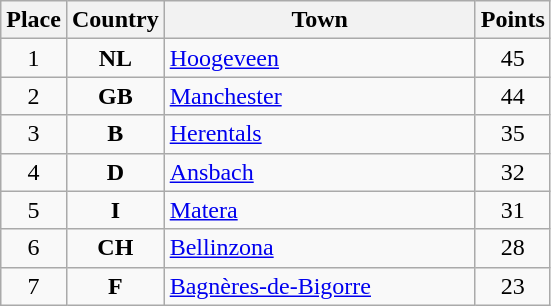<table class="wikitable">
<tr>
<th width="25">Place</th>
<th width="25">Country</th>
<th width="200">Town</th>
<th width="25">Points</th>
</tr>
<tr>
<td align="center">1</td>
<td align="center"><strong>NL</strong></td>
<td align="left"><a href='#'>Hoogeveen</a></td>
<td align="center">45</td>
</tr>
<tr>
<td align="center">2</td>
<td align="center"><strong>GB</strong></td>
<td align="left"><a href='#'>Manchester</a></td>
<td align="center">44</td>
</tr>
<tr>
<td align="center">3</td>
<td align="center"><strong>B</strong></td>
<td align="left"><a href='#'>Herentals</a></td>
<td align="center">35</td>
</tr>
<tr>
<td align="center">4</td>
<td align="center"><strong>D</strong></td>
<td align="left"><a href='#'>Ansbach</a></td>
<td align="center">32</td>
</tr>
<tr>
<td align="center">5</td>
<td align="center"><strong>I</strong></td>
<td align="left"><a href='#'>Matera</a></td>
<td align="center">31</td>
</tr>
<tr>
<td align="center">6</td>
<td align="center"><strong>CH</strong></td>
<td align="left"><a href='#'>Bellinzona</a></td>
<td align="center">28</td>
</tr>
<tr>
<td align="center">7</td>
<td align="center"><strong>F</strong></td>
<td align="left"><a href='#'>Bagnères-de-Bigorre</a></td>
<td align="center">23</td>
</tr>
</table>
